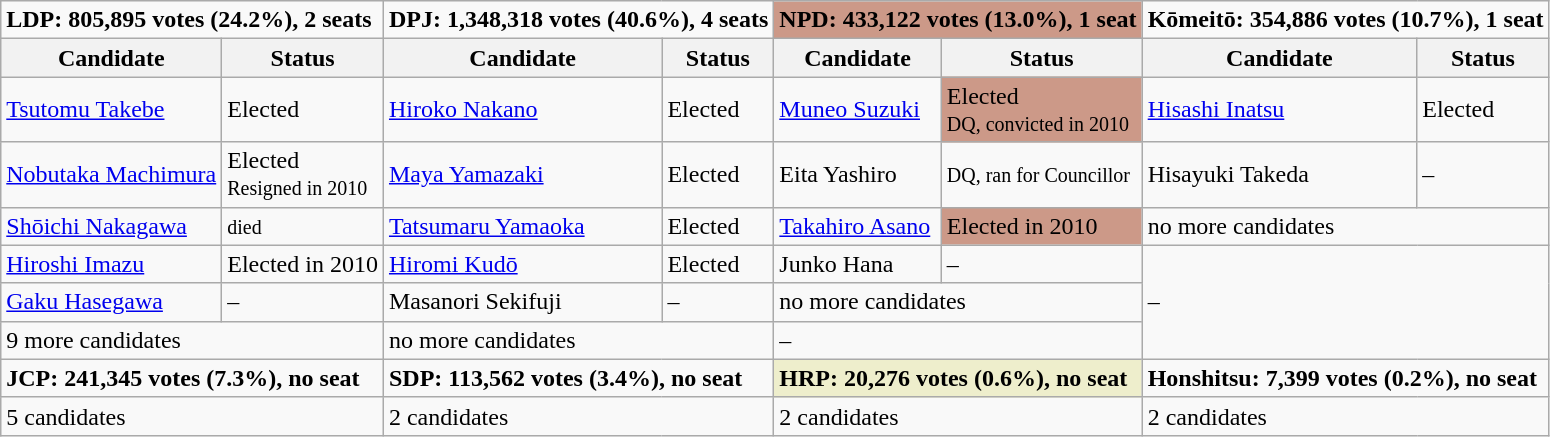<table class="wikitable">
<tr>
<td colspan="2" ><strong>LDP: 805,895 votes (24.2%), 2 seats</strong></td>
<td colspan="2" ><strong>DPJ: 1,348,318 votes (40.6%), 4 seats</strong></td>
<td colspan="2" style="background:#c98;"><strong>NPD: 433,122 votes (13.0%), 1 seat</strong></td>
<td colspan="2" ><strong>Kōmeitō: 354,886 votes (10.7%), 1 seat</strong></td>
</tr>
<tr>
<th>Candidate</th>
<th>Status</th>
<th>Candidate</th>
<th>Status</th>
<th>Candidate</th>
<th>Status</th>
<th>Candidate</th>
<th>Status</th>
</tr>
<tr>
<td><a href='#'>Tsutomu Takebe</a></td>
<td>Elected</td>
<td><a href='#'>Hiroko Nakano</a></td>
<td>Elected</td>
<td><a href='#'>Muneo Suzuki</a></td>
<td style="background:#c98;">Elected<br><small>DQ, convicted in 2010</small></td>
<td><a href='#'>Hisashi Inatsu</a></td>
<td>Elected</td>
</tr>
<tr>
<td><a href='#'>Nobutaka Machimura</a></td>
<td>Elected<br><small>Resigned in 2010</small></td>
<td><a href='#'>Maya Yamazaki</a></td>
<td>Elected</td>
<td>Eita Yashiro</td>
<td><small>DQ, ran for Councillor</small></td>
<td>Hisayuki Takeda</td>
<td>–</td>
</tr>
<tr>
<td><a href='#'>Shōichi Nakagawa</a></td>
<td><small>died</small></td>
<td><a href='#'>Tatsumaru Yamaoka</a></td>
<td>Elected</td>
<td><a href='#'>Takahiro Asano</a></td>
<td style="background:#c98;">Elected in 2010</td>
<td colspan="2">no more candidates</td>
</tr>
<tr>
<td><a href='#'>Hiroshi Imazu</a></td>
<td>Elected in 2010</td>
<td><a href='#'>Hiromi Kudō</a></td>
<td>Elected</td>
<td>Junko Hana</td>
<td>–</td>
<td rowspan="3" colspan="2">–</td>
</tr>
<tr>
<td><a href='#'>Gaku Hasegawa</a></td>
<td>–</td>
<td>Masanori Sekifuji</td>
<td>–</td>
<td colspan="2">no more candidates</td>
</tr>
<tr>
<td colspan="2">9 more candidates</td>
<td colspan="2">no more candidates</td>
<td colspan="2">–</td>
</tr>
<tr>
<td colspan="2" ><strong>JCP: 241,345 votes (7.3%), no seat</strong></td>
<td colspan="2" ><strong>SDP: 113,562 votes (3.4%), no seat</strong></td>
<td colspan="2" style="background:#eec;"><strong>HRP: 20,276 votes (0.6%), no seat</strong></td>
<td colspan="2" ><strong>Honshitsu: 7,399 votes (0.2%), no seat</strong></td>
</tr>
<tr>
<td colspan="2">5 candidates</td>
<td colspan="2">2 candidates</td>
<td colspan="2">2 candidates</td>
<td colspan="2">2 candidates</td>
</tr>
</table>
